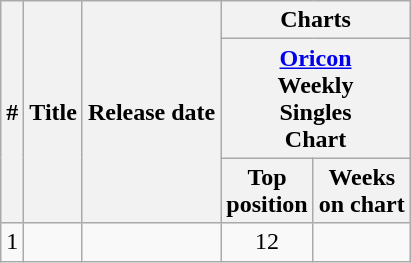<table class="wikitable" style="text-align:center; font-size:;">
<tr>
<th rowspan="3">#</th>
<th rowspan="3">Title</th>
<th rowspan="3">Release date</th>
<th colspan="2">Charts</th>
</tr>
<tr>
<th colspan="2"><a href='#'>Oricon</a><br>Weekly<br>Singles<br>Chart</th>
</tr>
<tr>
<th>Top<br>position</th>
<th>Weeks<br>on chart</th>
</tr>
<tr>
<td>1</td>
<td align="left"></td>
<td align="right"></td>
<td>12</td>
<td></td>
</tr>
</table>
